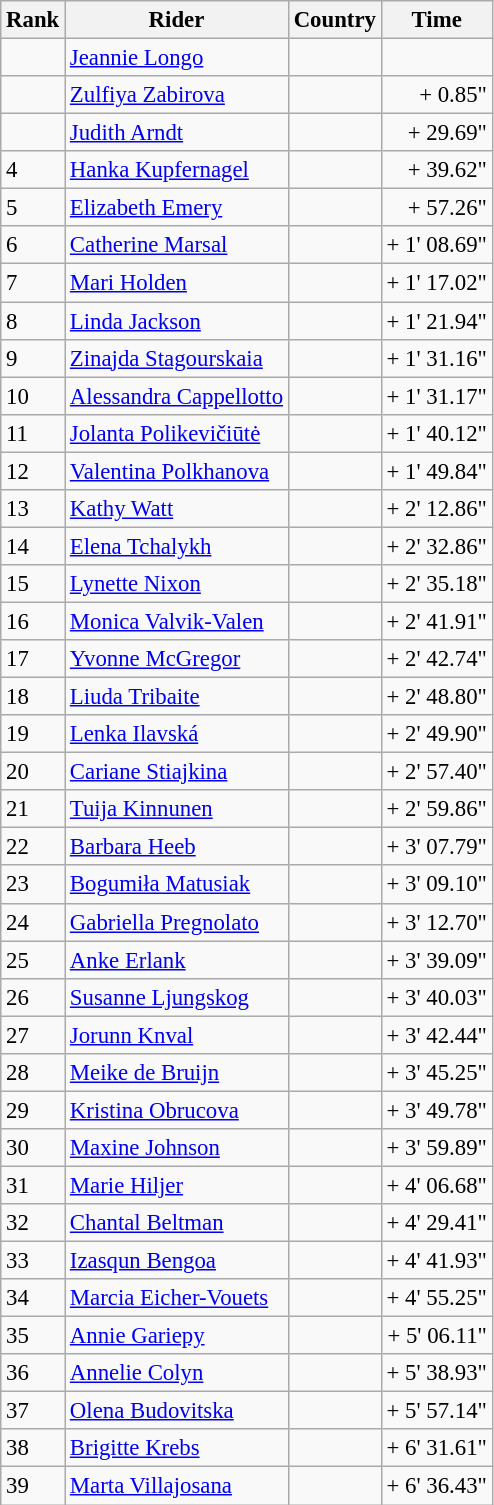<table class="wikitable" style="font-size:95%; text-align:left;">
<tr>
<th>Rank</th>
<th>Rider</th>
<th>Country</th>
<th>Time</th>
</tr>
<tr>
<td></td>
<td><a href='#'>Jeannie Longo</a></td>
<td></td>
<td></td>
</tr>
<tr>
<td></td>
<td><a href='#'>Zulfiya Zabirova</a></td>
<td></td>
<td align="right">+ 0.85"</td>
</tr>
<tr>
<td></td>
<td><a href='#'>Judith Arndt</a></td>
<td></td>
<td align="right">+ 29.69"</td>
</tr>
<tr>
<td>4</td>
<td><a href='#'>Hanka Kupfernagel</a></td>
<td></td>
<td align="right">+ 39.62"</td>
</tr>
<tr>
<td>5</td>
<td><a href='#'>Elizabeth Emery</a></td>
<td></td>
<td align="right">+ 57.26"</td>
</tr>
<tr>
<td>6</td>
<td><a href='#'>Catherine Marsal</a></td>
<td></td>
<td align="right">+ 1' 08.69"</td>
</tr>
<tr>
<td>7</td>
<td><a href='#'>Mari Holden</a></td>
<td></td>
<td align="right">+ 1' 17.02"</td>
</tr>
<tr>
<td>8</td>
<td><a href='#'>Linda Jackson</a></td>
<td></td>
<td align="right">+ 1' 21.94"</td>
</tr>
<tr>
<td>9</td>
<td><a href='#'>Zinajda Stagourskaia</a></td>
<td></td>
<td align="right">+ 1' 31.16"</td>
</tr>
<tr>
<td>10</td>
<td><a href='#'>Alessandra Cappellotto</a></td>
<td></td>
<td align="right">+ 1' 31.17"</td>
</tr>
<tr>
<td>11</td>
<td><a href='#'>Jolanta Polikevičiūtė</a></td>
<td></td>
<td align="right">+ 1' 40.12"</td>
</tr>
<tr>
<td>12</td>
<td><a href='#'>Valentina Polkhanova</a></td>
<td></td>
<td align="right">+ 1' 49.84"</td>
</tr>
<tr>
<td>13</td>
<td><a href='#'>Kathy Watt</a></td>
<td></td>
<td align="right">+ 2' 12.86"</td>
</tr>
<tr>
<td>14</td>
<td><a href='#'>Elena Tchalykh</a></td>
<td></td>
<td align="right">+ 2' 32.86"</td>
</tr>
<tr>
<td>15</td>
<td><a href='#'>Lynette Nixon</a></td>
<td></td>
<td align="right">+ 2' 35.18"</td>
</tr>
<tr>
<td>16</td>
<td><a href='#'>Monica Valvik-Valen</a></td>
<td></td>
<td align="right">+ 2' 41.91"</td>
</tr>
<tr>
<td>17</td>
<td><a href='#'>Yvonne McGregor</a></td>
<td></td>
<td align="right">+ 2' 42.74"</td>
</tr>
<tr>
<td>18</td>
<td><a href='#'>Liuda Tribaite</a></td>
<td></td>
<td align="right">+ 2' 48.80"</td>
</tr>
<tr>
<td>19</td>
<td><a href='#'>Lenka Ilavská</a></td>
<td></td>
<td align="right">+ 2' 49.90"</td>
</tr>
<tr>
<td>20</td>
<td><a href='#'>Cariane Stiajkina</a></td>
<td></td>
<td align="right">+ 2' 57.40"</td>
</tr>
<tr>
<td>21</td>
<td><a href='#'>Tuija Kinnunen</a></td>
<td></td>
<td align="right">+ 2' 59.86"</td>
</tr>
<tr>
<td>22</td>
<td><a href='#'>Barbara Heeb</a></td>
<td></td>
<td align="right">+ 3' 07.79"</td>
</tr>
<tr>
<td>23</td>
<td><a href='#'>Bogumiła Matusiak</a></td>
<td></td>
<td align="right">+ 3' 09.10"</td>
</tr>
<tr>
<td>24</td>
<td><a href='#'>Gabriella Pregnolato</a></td>
<td></td>
<td align="right">+ 3' 12.70"</td>
</tr>
<tr>
<td>25</td>
<td><a href='#'>Anke Erlank</a></td>
<td></td>
<td align="right">+ 3' 39.09"</td>
</tr>
<tr>
<td>26</td>
<td><a href='#'>Susanne Ljungskog</a></td>
<td></td>
<td align="right">+ 3' 40.03"</td>
</tr>
<tr>
<td>27</td>
<td><a href='#'>Jorunn Knval</a></td>
<td></td>
<td align="right">+ 3' 42.44"</td>
</tr>
<tr>
<td>28</td>
<td><a href='#'>Meike de Bruijn</a></td>
<td></td>
<td align="right">+ 3' 45.25"</td>
</tr>
<tr>
<td>29</td>
<td><a href='#'>Kristina Obrucova</a></td>
<td></td>
<td align="right">+ 3' 49.78"</td>
</tr>
<tr>
<td>30</td>
<td><a href='#'>Maxine Johnson</a></td>
<td></td>
<td align="right">+ 3' 59.89"</td>
</tr>
<tr>
<td>31</td>
<td><a href='#'>Marie Hiljer</a></td>
<td></td>
<td align="right">+ 4' 06.68"</td>
</tr>
<tr>
<td>32</td>
<td><a href='#'>Chantal Beltman</a></td>
<td></td>
<td align="right">+ 4' 29.41"</td>
</tr>
<tr>
<td>33</td>
<td><a href='#'>Izasqun Bengoa</a></td>
<td></td>
<td align="right">+ 4' 41.93"</td>
</tr>
<tr>
<td>34</td>
<td><a href='#'>Marcia Eicher-Vouets</a></td>
<td></td>
<td align="right">+ 4' 55.25"</td>
</tr>
<tr>
<td>35</td>
<td><a href='#'>Annie Gariepy</a></td>
<td></td>
<td align="right">+ 5' 06.11"</td>
</tr>
<tr>
<td>36</td>
<td><a href='#'>Annelie Colyn</a></td>
<td></td>
<td align="right">+ 5' 38.93"</td>
</tr>
<tr>
<td>37</td>
<td><a href='#'>Olena Budovitska</a></td>
<td></td>
<td align="right">+ 5' 57.14"</td>
</tr>
<tr>
<td>38</td>
<td><a href='#'>Brigitte Krebs</a></td>
<td></td>
<td align="right">+ 6' 31.61"</td>
</tr>
<tr>
<td>39</td>
<td><a href='#'>Marta Villajosana</a></td>
<td></td>
<td align="right">+ 6' 36.43"</td>
</tr>
</table>
